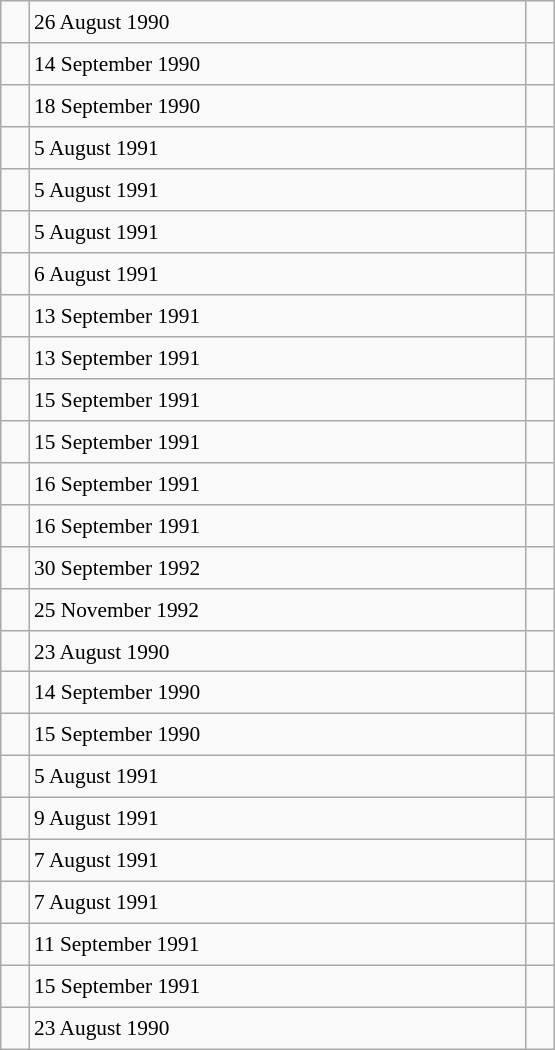<table class="wikitable" style="font-size: 89%; float: left; width: 26em; margin-right: 1em; height: 700px">
<tr>
<td></td>
<td>26 August 1990</td>
<td></td>
</tr>
<tr>
<td></td>
<td>14 September 1990</td>
<td></td>
</tr>
<tr>
<td></td>
<td>18 September 1990</td>
<td></td>
</tr>
<tr>
<td></td>
<td>5 August 1991</td>
<td></td>
</tr>
<tr>
<td></td>
<td>5 August 1991</td>
<td></td>
</tr>
<tr>
<td></td>
<td>5 August 1991</td>
<td></td>
</tr>
<tr>
<td></td>
<td>6 August 1991</td>
<td></td>
</tr>
<tr>
<td></td>
<td>13 September 1991</td>
<td></td>
</tr>
<tr>
<td></td>
<td>13 September 1991</td>
<td></td>
</tr>
<tr>
<td></td>
<td>15 September 1991</td>
<td></td>
</tr>
<tr>
<td></td>
<td>15 September 1991</td>
<td></td>
</tr>
<tr>
<td></td>
<td>16 September 1991</td>
<td></td>
</tr>
<tr>
<td></td>
<td>16 September 1991</td>
<td></td>
</tr>
<tr>
<td></td>
<td>30 September 1992</td>
<td></td>
</tr>
<tr>
<td></td>
<td>25 November 1992</td>
<td></td>
</tr>
<tr>
<td></td>
<td>23 August 1990</td>
<td></td>
</tr>
<tr>
<td></td>
<td>14 September 1990</td>
<td></td>
</tr>
<tr>
<td></td>
<td>15 September 1990</td>
<td></td>
</tr>
<tr>
<td></td>
<td>5 August 1991</td>
<td></td>
</tr>
<tr>
<td></td>
<td>9 August 1991</td>
<td></td>
</tr>
<tr>
<td></td>
<td>7 August 1991</td>
<td></td>
</tr>
<tr>
<td></td>
<td>7 August 1991</td>
<td></td>
</tr>
<tr>
<td></td>
<td>11 September 1991</td>
<td></td>
</tr>
<tr>
<td></td>
<td>15 September 1991</td>
<td></td>
</tr>
<tr>
<td></td>
<td>23 August 1990</td>
<td></td>
</tr>
</table>
